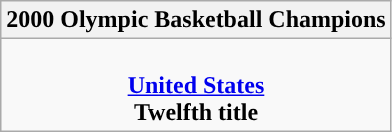<table class=wikitable style="text-align:center;">
<tr>
<th>2000 Olympic Basketball Champions</th>
</tr>
<tr>
<td> <br> <strong><a href='#'>United States</a></strong> <br> <strong>Twelfth title</strong></td>
</tr>
</table>
